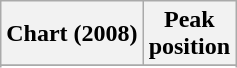<table class="wikitable sortable plainrowheaders" style="text-align:center">
<tr>
<th scope="col">Chart (2008)</th>
<th scope="col">Peak<br>position</th>
</tr>
<tr>
</tr>
<tr>
</tr>
</table>
